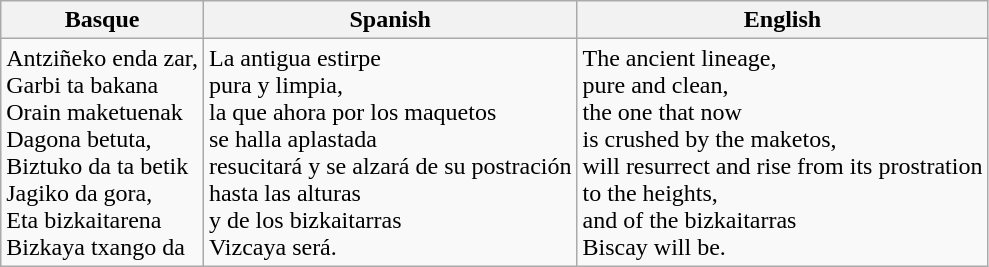<table class="wikitable">
<tr>
<th>Basque</th>
<th>Spanish</th>
<th>English</th>
</tr>
<tr>
<td>Antziñeko enda zar,<br>Garbi ta bakana<br>Orain maketuenak<br>Dagona betuta,<br>Biztuko da ta betik<br>Jagiko da gora,<br>Eta bizkaitarena<br>Bizkaya txango da</td>
<td>La antigua estirpe<br>pura y limpia,<br>la que ahora por los maquetos<br>se halla aplastada<br>resucitará y se alzará de su postración<br>hasta las alturas<br>y de los bizkaitarras<br>Vizcaya será.</td>
<td>The ancient lineage,<br>pure and clean,<br>the one that now<br>is crushed by the maketos,<br>will resurrect and rise from its prostration<br>to the heights,<br>and of the bizkaitarras<br>Biscay will be.</td>
</tr>
</table>
